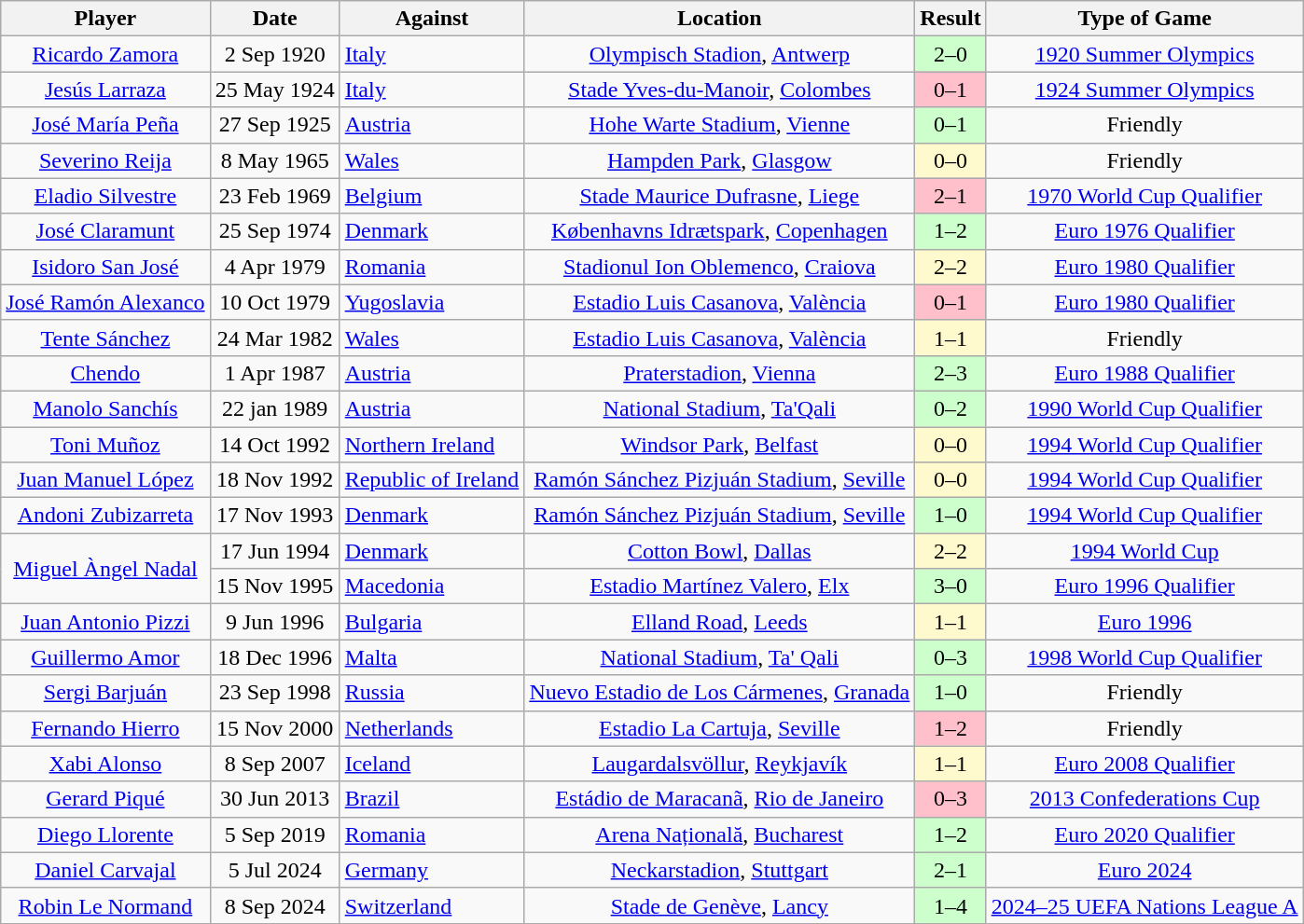<table class="wikitable sortable collapsible collapsed" style="text-align:left;">
<tr>
<th>Player</th>
<th>Date</th>
<th>Against</th>
<th>Location</th>
<th>Result</th>
<th>Type of Game</th>
</tr>
<tr>
<td align=center><a href='#'>Ricardo Zamora</a></td>
<td align=center>2 Sep 1920</td>
<td align=left> <a href='#'>Italy</a></td>
<td align=center><a href='#'>Olympisch Stadion</a>, <a href='#'>Antwerp</a></td>
<td align=center style="background:#cfc;">2–0</td>
<td align=center><a href='#'>1920 Summer Olympics</a></td>
</tr>
<tr>
<td align=center><a href='#'>Jesús Larraza</a></td>
<td align=center>25 May 1924</td>
<td align=left> <a href='#'>Italy</a></td>
<td align=center><a href='#'>Stade Yves-du-Manoir</a>, <a href='#'>Colombes</a></td>
<td align=center style="background:Pink;">0–1</td>
<td align=center><a href='#'>1924 Summer Olympics</a></td>
</tr>
<tr>
<td align=center><a href='#'>José María Peña</a></td>
<td align=center>27 Sep 1925</td>
<td align=left> <a href='#'>Austria</a></td>
<td align=center><a href='#'>Hohe Warte Stadium</a>, <a href='#'>Vienne</a></td>
<td align=center style="background:#cfc;">0–1</td>
<td align=center>Friendly</td>
</tr>
<tr>
<td align=center><a href='#'>Severino Reija</a></td>
<td align=center>8 May 1965</td>
<td align=left> <a href='#'>Wales</a></td>
<td align=center><a href='#'>Hampden Park</a>, <a href='#'>Glasgow</a></td>
<td align=center style="background:LemonChiffon;">0–0</td>
<td align=center>Friendly</td>
</tr>
<tr>
<td align=center><a href='#'>Eladio Silvestre</a></td>
<td align=center>23 Feb 1969</td>
<td align=left> <a href='#'>Belgium</a></td>
<td align=center><a href='#'>Stade Maurice Dufrasne</a>, <a href='#'>Liege</a></td>
<td align=center style="background:Pink;">2–1</td>
<td align=center><a href='#'>1970 World Cup Qualifier</a></td>
</tr>
<tr>
<td align=center><a href='#'>José Claramunt</a></td>
<td align=center>25 Sep 1974</td>
<td align=left> <a href='#'>Denmark</a></td>
<td align=center><a href='#'>Københavns Idrætspark</a>, <a href='#'>Copenhagen</a></td>
<td align=center style="background:#cfc;">1–2</td>
<td align=center><a href='#'>Euro 1976 Qualifier</a></td>
</tr>
<tr>
<td align=center><a href='#'>Isidoro San José</a></td>
<td align=center>4 Apr 1979</td>
<td align=left> <a href='#'>Romania</a></td>
<td align=center><a href='#'>Stadionul Ion Oblemenco</a>, <a href='#'>Craiova</a></td>
<td align=center style="background:LemonChiffon;">2–2</td>
<td align=center><a href='#'>Euro 1980 Qualifier</a></td>
</tr>
<tr>
<td align=center><a href='#'>José Ramón Alexanco</a></td>
<td align=center>10 Oct 1979</td>
<td align=left> <a href='#'>Yugoslavia</a></td>
<td align=center><a href='#'>Estadio Luis Casanova</a>, <a href='#'>València</a></td>
<td align=center style="background:Pink;">0–1</td>
<td align=center><a href='#'>Euro 1980 Qualifier</a></td>
</tr>
<tr>
<td align=center><a href='#'>Tente Sánchez</a></td>
<td align=center>24 Mar 1982</td>
<td align=left> <a href='#'>Wales</a></td>
<td align=center><a href='#'>Estadio Luis Casanova</a>, <a href='#'>València</a></td>
<td align=center style="background:LemonChiffon;">1–1</td>
<td align=center>Friendly</td>
</tr>
<tr>
<td align=center><a href='#'>Chendo</a></td>
<td align=center>1 Apr 1987</td>
<td align=left> <a href='#'>Austria</a></td>
<td align=center><a href='#'>Praterstadion</a>, <a href='#'>Vienna</a></td>
<td align=center style="background:#cfc;">2–3</td>
<td align=center><a href='#'>Euro 1988 Qualifier</a></td>
</tr>
<tr>
<td align=center><a href='#'>Manolo Sanchís</a></td>
<td align=center>22 jan 1989</td>
<td align=left> <a href='#'>Austria</a></td>
<td align=center><a href='#'>National Stadium</a>, <a href='#'>Ta'Qali</a></td>
<td align=center style="background:#cfc;">0–2</td>
<td align=center><a href='#'>1990 World Cup Qualifier</a></td>
</tr>
<tr>
<td align=center><a href='#'>Toni Muñoz</a></td>
<td align=center>14 Oct 1992</td>
<td align=left> <a href='#'>Northern Ireland</a></td>
<td align=center><a href='#'>Windsor Park</a>, <a href='#'>Belfast</a></td>
<td align=center style="background:LemonChiffon;">0–0</td>
<td align=center><a href='#'>1994 World Cup Qualifier</a></td>
</tr>
<tr>
<td align=center><a href='#'>Juan Manuel López</a></td>
<td align=center>18 Nov 1992</td>
<td align=left> <a href='#'>Republic of Ireland</a></td>
<td align=center><a href='#'>Ramón Sánchez Pizjuán Stadium</a>, <a href='#'>Seville</a></td>
<td align=center style="background:LemonChiffon;">0–0</td>
<td align=center><a href='#'>1994 World Cup Qualifier</a></td>
</tr>
<tr>
<td align=center><a href='#'>Andoni Zubizarreta</a></td>
<td align=center>17 Nov 1993</td>
<td align=left> <a href='#'>Denmark</a></td>
<td align=center><a href='#'>Ramón Sánchez Pizjuán Stadium</a>, <a href='#'>Seville</a></td>
<td align=center style="background:#cfc;">1–0</td>
<td align=center><a href='#'>1994 World Cup Qualifier</a></td>
</tr>
<tr>
<td rowspan=2 align=center><a href='#'>Miguel Àngel Nadal</a></td>
<td align=center>17 Jun 1994</td>
<td align=left> <a href='#'>Denmark</a></td>
<td align=center><a href='#'>Cotton Bowl</a>, <a href='#'>Dallas</a></td>
<td align=center style="background:LemonChiffon;">2–2</td>
<td align=center><a href='#'>1994 World Cup</a></td>
</tr>
<tr>
<td align=center>15 Nov 1995</td>
<td align=left> <a href='#'>Macedonia</a></td>
<td align=center><a href='#'>Estadio Martínez Valero</a>, <a href='#'>Elx</a></td>
<td align=center style="background:#cfc;">3–0</td>
<td align=center><a href='#'>Euro 1996 Qualifier</a></td>
</tr>
<tr>
<td align=center><a href='#'>Juan Antonio Pizzi</a></td>
<td align=center>9 Jun 1996</td>
<td align=left> <a href='#'>Bulgaria</a></td>
<td align=center><a href='#'>Elland Road</a>, <a href='#'>Leeds</a></td>
<td align=center style="background:LemonChiffon;">1–1</td>
<td align=center><a href='#'>Euro 1996</a></td>
</tr>
<tr>
<td align=center><a href='#'>Guillermo Amor</a></td>
<td align=center>18 Dec 1996</td>
<td align=left> <a href='#'>Malta</a></td>
<td align=center><a href='#'>National Stadium</a>, <a href='#'>Ta' Qali</a></td>
<td align=center style="background:#cfc;">0–3</td>
<td align=center><a href='#'>1998 World Cup Qualifier</a></td>
</tr>
<tr>
<td align=center><a href='#'>Sergi Barjuán</a></td>
<td align=center>23 Sep 1998</td>
<td align=left> <a href='#'>Russia</a></td>
<td align=center><a href='#'>Nuevo Estadio de Los Cármenes</a>, <a href='#'>Granada</a></td>
<td align=center style="background:#cfc;">1–0</td>
<td align=center>Friendly</td>
</tr>
<tr>
<td align=center><a href='#'>Fernando Hierro</a></td>
<td align=center>15 Nov 2000</td>
<td align=left> <a href='#'>Netherlands</a></td>
<td align=center><a href='#'>Estadio La Cartuja</a>, <a href='#'>Seville</a></td>
<td align=center style="background:Pink;">1–2</td>
<td align=center>Friendly</td>
</tr>
<tr>
<td align=center><a href='#'>Xabi Alonso</a></td>
<td align=center>8 Sep 2007</td>
<td align=left> <a href='#'>Iceland</a></td>
<td align=center><a href='#'>Laugardalsvöllur</a>, <a href='#'>Reykjavík</a></td>
<td align=center style="background:LemonChiffon;">1–1</td>
<td align=center><a href='#'>Euro 2008 Qualifier</a></td>
</tr>
<tr>
<td align=center><a href='#'>Gerard Piqué</a></td>
<td align=center>30 Jun 2013</td>
<td align=left> <a href='#'>Brazil</a></td>
<td align=center><a href='#'>Estádio de Maracanã</a>, <a href='#'>Rio de Janeiro</a></td>
<td align=center style="background:Pink;">0–3</td>
<td align=center><a href='#'>2013 Confederations Cup</a></td>
</tr>
<tr>
<td align=center><a href='#'>Diego Llorente</a></td>
<td align=center>5 Sep 2019</td>
<td align=left> <a href='#'>Romania</a></td>
<td align=center><a href='#'>Arena Națională</a>, <a href='#'>Bucharest</a></td>
<td align=center style="background:#cfc;">1–2</td>
<td align=center><a href='#'>Euro 2020 Qualifier</a></td>
</tr>
<tr>
<td align=center><a href='#'>Daniel Carvajal</a></td>
<td align=center>5 Jul 2024</td>
<td align=left> <a href='#'>Germany</a></td>
<td align=center><a href='#'>Neckarstadion</a>, <a href='#'>Stuttgart</a></td>
<td align=center style="background:#cfc;">2–1</td>
<td align=center><a href='#'>Euro 2024</a></td>
</tr>
<tr>
<td align=center><a href='#'>Robin Le Normand</a></td>
<td align=center>8 Sep 2024</td>
<td align=left> <a href='#'>Switzerland</a></td>
<td align=center><a href='#'>Stade de Genève</a>, <a href='#'>Lancy</a></td>
<td align=center style="background:#cfc;">1–4</td>
<td align=center><a href='#'>2024–25 UEFA Nations League A</a></td>
</tr>
<tr>
</tr>
</table>
